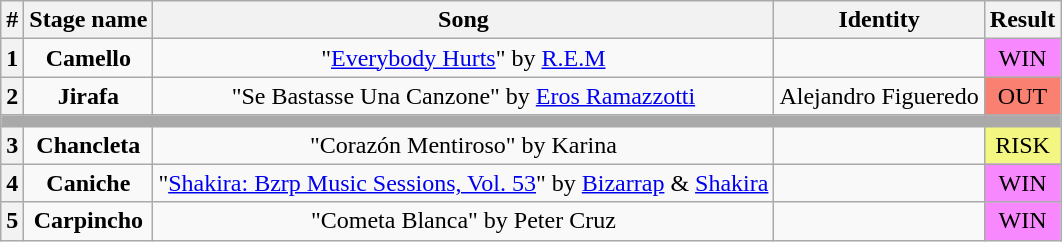<table class="wikitable plainrowheaders" style="text-align: center;">
<tr>
<th>#</th>
<th>Stage name</th>
<th>Song</th>
<th>Identity</th>
<th>Result</th>
</tr>
<tr>
<th><strong>1</strong></th>
<td><strong>Camello</strong></td>
<td>"<a href='#'>Everybody Hurts</a>" by <a href='#'>R.E.M</a></td>
<td></td>
<td bgcolor=#F888FD>WIN</td>
</tr>
<tr>
<th><strong>2</strong></th>
<td><strong>Jirafa</strong></td>
<td>"Se Bastasse Una Canzone" by <a href='#'>Eros Ramazzotti</a></td>
<td>Alejandro Figueredo</td>
<td bgcolor=salmon>OUT</td>
</tr>
<tr>
<td colspan="5" style="background:darkgray"></td>
</tr>
<tr>
<th><strong>3</strong></th>
<td><strong>Chancleta</strong></td>
<td>"Corazón Mentiroso" by Karina</td>
<td></td>
<td bgcolor="#F3F781">RISK</td>
</tr>
<tr>
<th><strong>4</strong></th>
<td><strong>Caniche</strong></td>
<td>"<a href='#'>Shakira: Bzrp Music Sessions, Vol. 53</a>" by <a href='#'>Bizarrap</a> & <a href='#'>Shakira</a></td>
<td></td>
<td bgcolor=#F888FD>WIN</td>
</tr>
<tr>
<th><strong>5</strong></th>
<td><strong>Carpincho</strong></td>
<td>"Cometa Blanca" by Peter Cruz</td>
<td></td>
<td bgcolor=#F888FD>WIN</td>
</tr>
</table>
